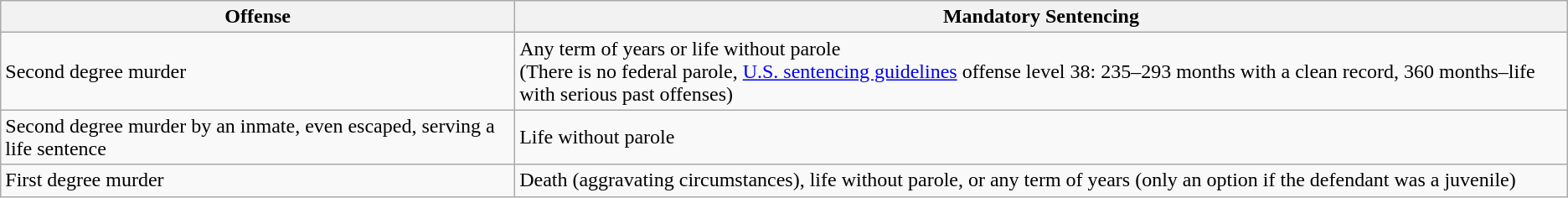<table class="wikitable">
<tr>
<th>Offense</th>
<th>Mandatory Sentencing</th>
</tr>
<tr>
<td>Second degree murder</td>
<td>Any term of years or life without parole<br>(There is no federal parole, <a href='#'>U.S. sentencing guidelines</a> offense level 38: 235–293 months with a clean record, 360 months–life with serious past offenses)</td>
</tr>
<tr>
<td>Second degree murder by an inmate, even escaped, serving a life sentence</td>
<td>Life without parole</td>
</tr>
<tr>
<td>First degree murder</td>
<td>Death (aggravating circumstances), life without parole, or any term of years (only an option if the defendant was a juvenile)</td>
</tr>
</table>
